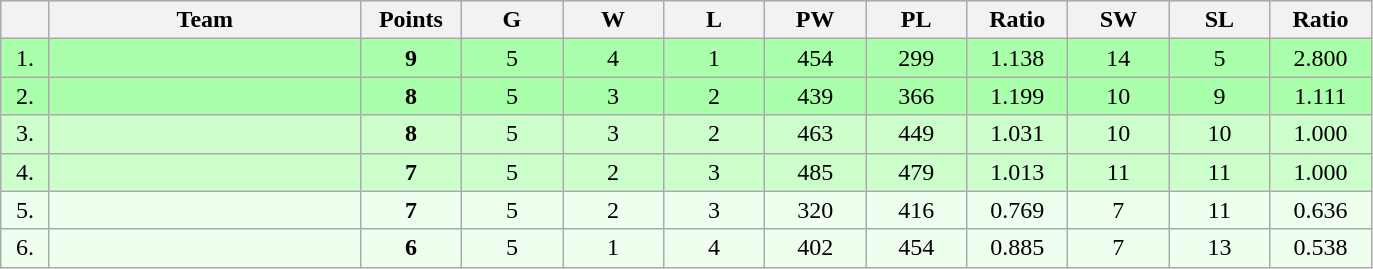<table class=wikitable style="text-align:center">
<tr bgcolor="#DCDCDC">
<th width="25"></th>
<th width="200">Team</th>
<th width="60">Points</th>
<th width="60">G</th>
<th width="60">W</th>
<th width="60">L</th>
<th width="60">PW</th>
<th width="60">PL</th>
<th width="60">Ratio</th>
<th width="60">SW</th>
<th width="60">SL</th>
<th width="60">Ratio</th>
</tr>
<tr bgcolor=#AAFFAA>
<td>1.</td>
<td align=left></td>
<td><strong>9</strong></td>
<td>5</td>
<td>4</td>
<td>1</td>
<td>454</td>
<td>299</td>
<td>1.138</td>
<td>14</td>
<td>5</td>
<td>2.800</td>
</tr>
<tr bgcolor=#AAFFAA>
<td>2.</td>
<td align=left></td>
<td><strong>8</strong></td>
<td>5</td>
<td>3</td>
<td>2</td>
<td>439</td>
<td>366</td>
<td>1.199</td>
<td>10</td>
<td>9</td>
<td>1.111</td>
</tr>
<tr bgcolor=#CCFFCC>
<td>3.</td>
<td align=left></td>
<td><strong>8</strong></td>
<td>5</td>
<td>3</td>
<td>2</td>
<td>463</td>
<td>449</td>
<td>1.031</td>
<td>10</td>
<td>10</td>
<td>1.000</td>
</tr>
<tr bgcolor=#CCFFCC>
<td>4.</td>
<td align=left></td>
<td><strong>7</strong></td>
<td>5</td>
<td>2</td>
<td>3</td>
<td>485</td>
<td>479</td>
<td>1.013</td>
<td>11</td>
<td>11</td>
<td>1.000</td>
</tr>
<tr bgcolor=#EEFFEE>
<td>5.</td>
<td align=left></td>
<td><strong>7</strong></td>
<td>5</td>
<td>2</td>
<td>3</td>
<td>320</td>
<td>416</td>
<td>0.769</td>
<td>7</td>
<td>11</td>
<td>0.636</td>
</tr>
<tr bgcolor=#EEFFEE>
<td>6.</td>
<td align=left></td>
<td><strong>6</strong></td>
<td>5</td>
<td>1</td>
<td>4</td>
<td>402</td>
<td>454</td>
<td>0.885</td>
<td>7</td>
<td>13</td>
<td>0.538</td>
</tr>
</table>
